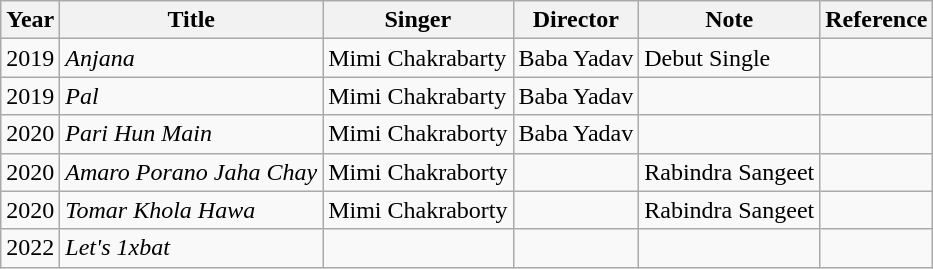<table class="wikitable">
<tr>
<th>Year</th>
<th>Title</th>
<th>Singer</th>
<th>Director</th>
<th>Note</th>
<th>Reference</th>
</tr>
<tr>
<td rowspan"2">2019</td>
<td><em>Anjana</em></td>
<td>Mimi Chakrabarty</td>
<td>Baba Yadav</td>
<td>Debut Single</td>
<td></td>
</tr>
<tr>
<td rowspan"2">2019</td>
<td><em>Pal</em></td>
<td>Mimi Chakrabarty</td>
<td>Baba Yadav</td>
<td></td>
<td></td>
</tr>
<tr>
<td rowspan"3">2020</td>
<td><em>Pari Hun Main</em></td>
<td>Mimi Chakraborty</td>
<td>Baba Yadav</td>
<td></td>
<td></td>
</tr>
<tr>
<td rowspan"3">2020</td>
<td><em>Amaro Porano Jaha Chay</em></td>
<td>Mimi Chakraborty</td>
<td></td>
<td>Rabindra Sangeet</td>
<td></td>
</tr>
<tr>
<td rowspan"3">2020</td>
<td><em>Tomar Khola Hawa</em></td>
<td>Mimi Chakraborty</td>
<td></td>
<td>Rabindra Sangeet</td>
<td></td>
</tr>
<tr>
<td>2022</td>
<td><em>Let's 1xbat</em></td>
<td></td>
<td></td>
<td></td>
<td></td>
</tr>
</table>
